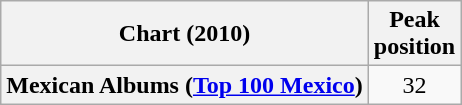<table class="wikitable plainrowheaders" style="text-align:center">
<tr>
<th scope="col">Chart (2010)</th>
<th scope="col">Peak<br>position</th>
</tr>
<tr>
<th scope="row">Mexican Albums (<a href='#'>Top 100 Mexico</a>)</th>
<td>32</td>
</tr>
</table>
